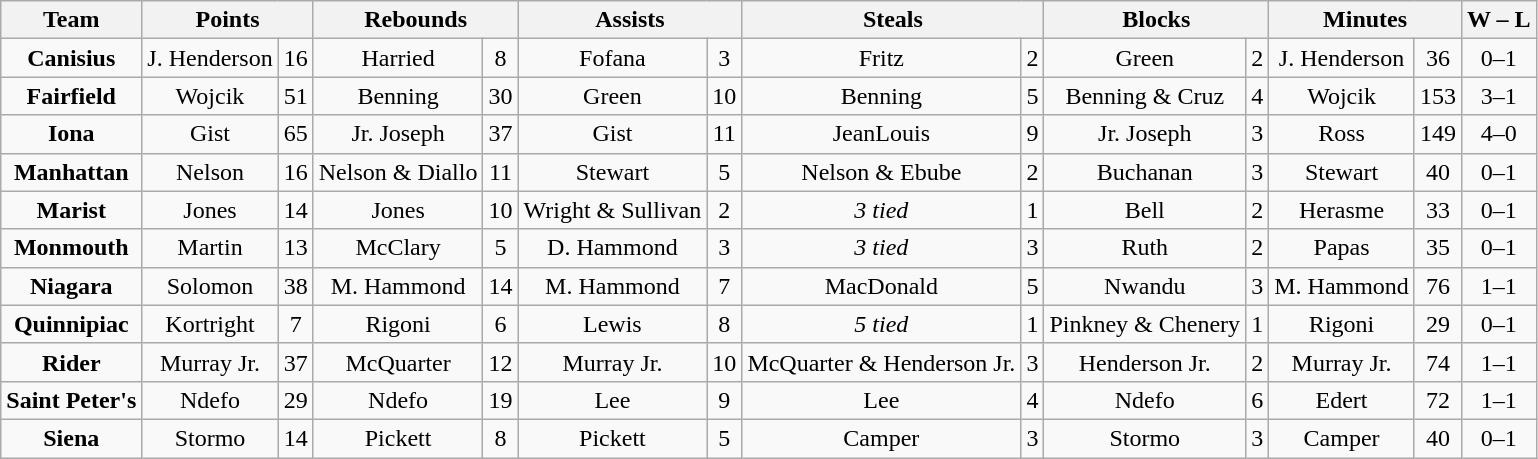<table class="wikitable" style="text-align:center">
<tr>
<th>Team</th>
<th colspan=2>Points</th>
<th colspan=2>Rebounds</th>
<th colspan=2>Assists</th>
<th colspan=2>Steals</th>
<th colspan=2>Blocks</th>
<th colspan=2>Minutes</th>
<th>W – L</th>
</tr>
<tr>
<td><strong>Canisius</strong></td>
<td>J. Henderson</td>
<td>16</td>
<td>Harried</td>
<td>8</td>
<td>Fofana</td>
<td>3</td>
<td>Fritz</td>
<td>2</td>
<td>Green</td>
<td>2</td>
<td>J. Henderson</td>
<td>36</td>
<td>0–1</td>
</tr>
<tr>
<td><strong>Fairfield</strong></td>
<td>Wojcik</td>
<td>51</td>
<td>Benning</td>
<td>30</td>
<td>Green</td>
<td>10</td>
<td>Benning</td>
<td>5</td>
<td>Benning & Cruz</td>
<td>4</td>
<td>Wojcik</td>
<td>153</td>
<td>3–1</td>
</tr>
<tr>
<td><strong>Iona</strong></td>
<td>Gist</td>
<td>65</td>
<td>Jr. Joseph</td>
<td>37</td>
<td>Gist</td>
<td>11</td>
<td>JeanLouis</td>
<td>9</td>
<td>Jr. Joseph</td>
<td>3</td>
<td>Ross</td>
<td>149</td>
<td>4–0</td>
</tr>
<tr>
<td><strong>Manhattan</strong></td>
<td>Nelson</td>
<td>16</td>
<td>Nelson & Diallo</td>
<td>11</td>
<td>Stewart</td>
<td>5</td>
<td>Nelson & Ebube</td>
<td>2</td>
<td>Buchanan</td>
<td>3</td>
<td>Stewart</td>
<td>40</td>
<td>0–1</td>
</tr>
<tr>
<td><strong>Marist</strong></td>
<td>Jones</td>
<td>14</td>
<td>Jones</td>
<td>10</td>
<td>Wright & Sullivan</td>
<td>2</td>
<td><em>3 tied</em></td>
<td>1</td>
<td>Bell</td>
<td>2</td>
<td>Herasme</td>
<td>33</td>
<td>0–1</td>
</tr>
<tr>
<td><strong>Monmouth</strong></td>
<td>Martin</td>
<td>13</td>
<td>McClary</td>
<td>5</td>
<td>D. Hammond</td>
<td>3</td>
<td><em>3 tied</em></td>
<td>3</td>
<td>Ruth</td>
<td>2</td>
<td>Papas</td>
<td>35</td>
<td>0–1</td>
</tr>
<tr>
<td><strong>Niagara</strong></td>
<td>Solomon</td>
<td>38</td>
<td>M. Hammond</td>
<td>14</td>
<td>M. Hammond</td>
<td>7</td>
<td>MacDonald</td>
<td>5</td>
<td>Nwandu</td>
<td>3</td>
<td>M. Hammond</td>
<td>76</td>
<td>1–1</td>
</tr>
<tr>
<td><strong>Quinnipiac</strong></td>
<td>Kortright</td>
<td>7</td>
<td>Rigoni</td>
<td>6</td>
<td>Lewis</td>
<td>8</td>
<td><em>5 tied</em></td>
<td>1</td>
<td>Pinkney & Chenery</td>
<td>1</td>
<td>Rigoni</td>
<td>29</td>
<td>0–1</td>
</tr>
<tr>
<td><strong>Rider</strong></td>
<td>Murray Jr.</td>
<td>37</td>
<td>McQuarter</td>
<td>12</td>
<td>Murray Jr.</td>
<td>10</td>
<td>McQuarter & Henderson Jr.</td>
<td>3</td>
<td>Henderson Jr.</td>
<td>2</td>
<td>Murray Jr.</td>
<td>74</td>
<td>1–1</td>
</tr>
<tr>
<td><strong>Saint Peter's</strong></td>
<td>Ndefo</td>
<td>29</td>
<td>Ndefo</td>
<td>19</td>
<td>Lee</td>
<td>9</td>
<td>Lee</td>
<td>4</td>
<td>Ndefo</td>
<td>6</td>
<td>Edert</td>
<td>72</td>
<td>1–1</td>
</tr>
<tr>
<td><strong>Siena</strong></td>
<td>Stormo</td>
<td>14</td>
<td>Pickett</td>
<td>8</td>
<td>Pickett</td>
<td>5</td>
<td>Camper</td>
<td>3</td>
<td>Stormo</td>
<td>3</td>
<td>Camper</td>
<td>40</td>
<td>0–1</td>
</tr>
</table>
